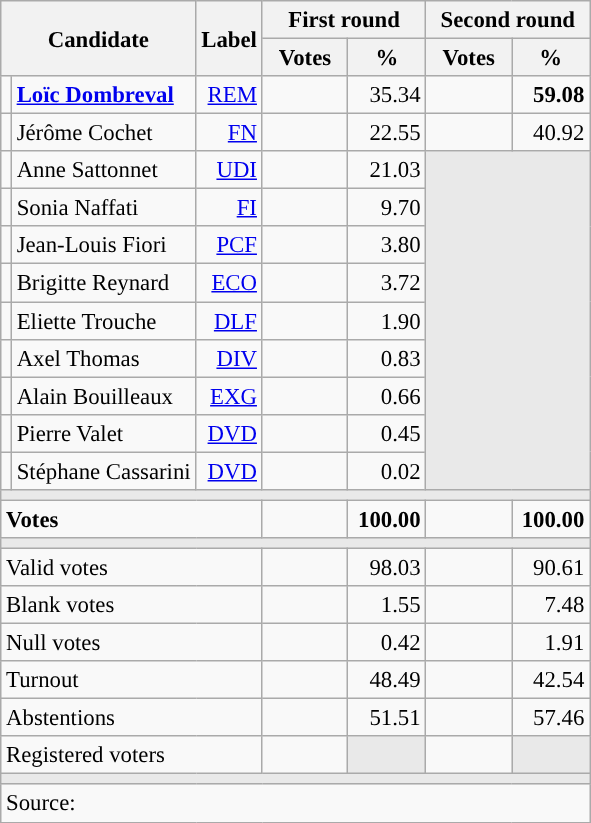<table class="wikitable" style="text-align:right;font-size:95%;">
<tr>
<th colspan="2" rowspan="2">Candidate</th>
<th rowspan="2">Label</th>
<th colspan="2">First round</th>
<th colspan="2">Second round</th>
</tr>
<tr>
<th style="width:50px;">Votes</th>
<th style="width:45px;">%</th>
<th style="width:50px;">Votes</th>
<th style="width:45px;">%</th>
</tr>
<tr>
<td style="color:inherit;background:"></td>
<td style="text-align:left;"><strong><a href='#'>Loïc Dombreval</a></strong></td>
<td><a href='#'>REM</a></td>
<td></td>
<td>35.34</td>
<td><strong></strong></td>
<td><strong>59.08</strong></td>
</tr>
<tr>
<td style="color:inherit;background:"></td>
<td style="text-align:left;">Jérôme Cochet</td>
<td><a href='#'>FN</a></td>
<td></td>
<td>22.55</td>
<td></td>
<td>40.92</td>
</tr>
<tr>
<td style="color:inherit;background:"></td>
<td style="text-align:left;">Anne Sattonnet</td>
<td><a href='#'>UDI</a></td>
<td></td>
<td>21.03</td>
<td colspan="2" rowspan="9" style="background:#E9E9E9;"></td>
</tr>
<tr>
<td style="color:inherit;background:"></td>
<td style="text-align:left;">Sonia Naffati</td>
<td><a href='#'>FI</a></td>
<td></td>
<td>9.70</td>
</tr>
<tr>
<td style="color:inherit;background:"></td>
<td style="text-align:left;">Jean-Louis Fiori</td>
<td><a href='#'>PCF</a></td>
<td></td>
<td>3.80</td>
</tr>
<tr>
<td style="color:inherit;background:"></td>
<td style="text-align:left;">Brigitte Reynard</td>
<td><a href='#'>ECO</a></td>
<td></td>
<td>3.72</td>
</tr>
<tr>
<td style="color:inherit;background:"></td>
<td style="text-align:left;">Eliette Trouche</td>
<td><a href='#'>DLF</a></td>
<td></td>
<td>1.90</td>
</tr>
<tr>
<td style="color:inherit;background:"></td>
<td style="text-align:left;">Axel Thomas</td>
<td><a href='#'>DIV</a></td>
<td></td>
<td>0.83</td>
</tr>
<tr>
<td style="color:inherit;background:"></td>
<td style="text-align:left;">Alain Bouilleaux</td>
<td><a href='#'>EXG</a></td>
<td></td>
<td>0.66</td>
</tr>
<tr>
<td style="color:inherit;background:"></td>
<td style="text-align:left;">Pierre Valet</td>
<td><a href='#'>DVD</a></td>
<td></td>
<td>0.45</td>
</tr>
<tr>
<td style="color:inherit;background:"></td>
<td style="text-align:left;">Stéphane Cassarini</td>
<td><a href='#'>DVD</a></td>
<td></td>
<td>0.02</td>
</tr>
<tr>
<td colspan="7" style="background:#E9E9E9;"></td>
</tr>
<tr style="font-weight:bold;">
<td colspan="3" style="text-align:left;">Votes</td>
<td></td>
<td>100.00</td>
<td></td>
<td>100.00</td>
</tr>
<tr>
<td colspan="7" style="background:#E9E9E9;"></td>
</tr>
<tr>
<td colspan="3" style="text-align:left;">Valid votes</td>
<td></td>
<td>98.03</td>
<td></td>
<td>90.61</td>
</tr>
<tr>
<td colspan="3" style="text-align:left;">Blank votes</td>
<td></td>
<td>1.55</td>
<td></td>
<td>7.48</td>
</tr>
<tr>
<td colspan="3" style="text-align:left;">Null votes</td>
<td></td>
<td>0.42</td>
<td></td>
<td>1.91</td>
</tr>
<tr>
<td colspan="3" style="text-align:left;">Turnout</td>
<td></td>
<td>48.49</td>
<td></td>
<td>42.54</td>
</tr>
<tr>
<td colspan="3" style="text-align:left;">Abstentions</td>
<td></td>
<td>51.51</td>
<td></td>
<td>57.46</td>
</tr>
<tr>
<td colspan="3" style="text-align:left;">Registered voters</td>
<td></td>
<td style="background:#E9E9E9;"></td>
<td></td>
<td style="background:#E9E9E9;"></td>
</tr>
<tr>
<td colspan="7" style="background:#E9E9E9;"></td>
</tr>
<tr>
<td colspan="7" style="text-align:left;">Source: </td>
</tr>
</table>
